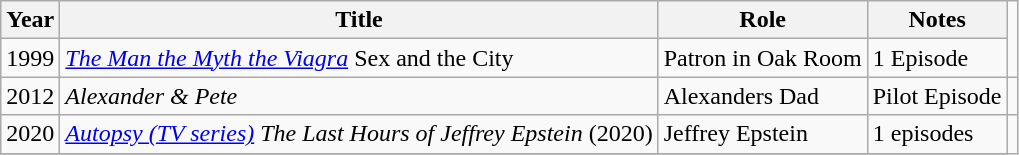<table class="wikitable sortable">
<tr>
<th>Year</th>
<th>Title</th>
<th>Role</th>
<th class=unsortable>Notes</th>
</tr>
<tr>
<td>1999</td>
<td><em><a href='#'>The Man the Myth the Viagra</a></em> Sex and the City</td>
<td>Patron in Oak Room</td>
<td>1 Episode</td>
</tr>
<tr>
<td>2012</td>
<td><em>Alexander & Pete</em></td>
<td>Alexanders Dad</td>
<td>Pilot Episode</td>
<td></td>
</tr>
<tr>
<td>2020</td>
<td><em><a href='#'>Autopsy (TV series)</a> The Last Hours of Jeffrey Epstein</em> (2020)</td>
<td>Jeffrey Epstein</td>
<td>1 episodes</td>
</tr>
<tr>
</tr>
</table>
